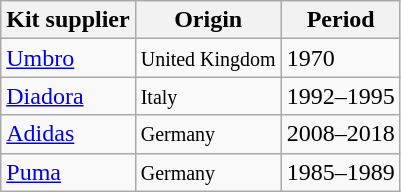<table class="wikitable">
<tr>
<th>Kit supplier</th>
<th>Origin</th>
<th>Period</th>
</tr>
<tr>
<td><a href='#'>Umbro</a></td>
<td><small>United Kingdom</small></td>
<td>1970</td>
</tr>
<tr>
<td><a href='#'>Diadora</a></td>
<td><small>Italy</small></td>
<td>1992–1995</td>
</tr>
<tr>
<td><a href='#'>Adidas</a></td>
<td><small>Germany</small></td>
<td>2008–2018</td>
</tr>
<tr>
<td><a href='#'>Puma</a></td>
<td><small>Germany</small></td>
<td>1985–1989<br></td>
</tr>
</table>
